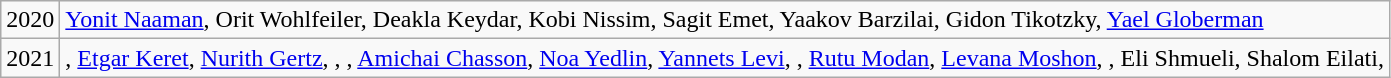<table class="wikitable">
<tr>
<td>2020</td>
<td><a href='#'>Yonit Naaman</a>, Orit Wohlfeiler, Deakla Keydar, Kobi Nissim, Sagit Emet, Yaakov Barzilai, Gidon Tikotzky, <a href='#'>Yael Globerman</a></td>
</tr>
<tr>
<td>2021</td>
<td>, <a href='#'>Etgar Keret</a>, <a href='#'>Nurith Gertz</a>, , , <a href='#'>Amichai Chasson</a>, <a href='#'>Noa Yedlin</a>, <a href='#'>Yannets Levi</a>, , <a href='#'>Rutu Modan</a>, <a href='#'>Levana Moshon</a>, , Eli Shmueli, Shalom Eilati, </td>
</tr>
</table>
